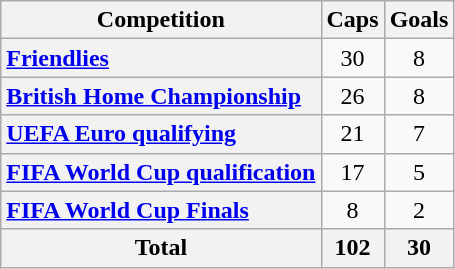<table class="wikitable" style="text-align:center">
<tr>
<th scope="col">Competition</th>
<th scope="col">Caps</th>
<th scope="col">Goals</th>
</tr>
<tr>
<th style="text-align:left" scope=row><a href='#'>Friendlies</a></th>
<td>30</td>
<td>8</td>
</tr>
<tr>
<th style="text-align:left" scope=row><a href='#'>British Home Championship</a></th>
<td>26</td>
<td>8</td>
</tr>
<tr>
<th style="text-align:left" scope=row><a href='#'>UEFA Euro qualifying</a></th>
<td>21</td>
<td>7</td>
</tr>
<tr>
<th style="text-align:left" scope=row><a href='#'>FIFA World Cup qualification</a></th>
<td>17</td>
<td>5</td>
</tr>
<tr>
<th style="text-align:left" scope=row><a href='#'>FIFA World Cup Finals</a></th>
<td>8</td>
<td>2</td>
</tr>
<tr>
<th>Total</th>
<th>102</th>
<th>30</th>
</tr>
</table>
